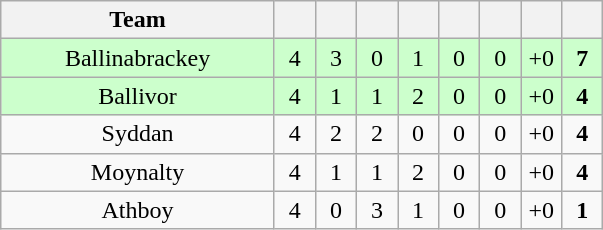<table class="wikitable" style="text-align:center">
<tr>
<th width="175">Team</th>
<th width="20"></th>
<th width="20"></th>
<th width="20"></th>
<th width="20"></th>
<th width="20"></th>
<th width="20"></th>
<th width="20"></th>
<th width="20"></th>
</tr>
<tr style="background:#cfc;">
<td>Ballinabrackey</td>
<td>4</td>
<td>3</td>
<td>0</td>
<td>1</td>
<td>0</td>
<td>0</td>
<td>+0</td>
<td><strong>7</strong></td>
</tr>
<tr style="background:#cfc;">
<td>Ballivor</td>
<td>4</td>
<td>1</td>
<td>1</td>
<td>2</td>
<td>0</td>
<td>0</td>
<td>+0</td>
<td><strong>4</strong></td>
</tr>
<tr>
<td>Syddan</td>
<td>4</td>
<td>2</td>
<td>2</td>
<td>0</td>
<td>0</td>
<td>0</td>
<td>+0</td>
<td><strong>4</strong></td>
</tr>
<tr>
<td>Moynalty</td>
<td>4</td>
<td>1</td>
<td>1</td>
<td>2</td>
<td>0</td>
<td>0</td>
<td>+0</td>
<td><strong>4</strong></td>
</tr>
<tr>
<td>Athboy</td>
<td>4</td>
<td>0</td>
<td>3</td>
<td>1</td>
<td>0</td>
<td>0</td>
<td>+0</td>
<td><strong>1</strong></td>
</tr>
</table>
